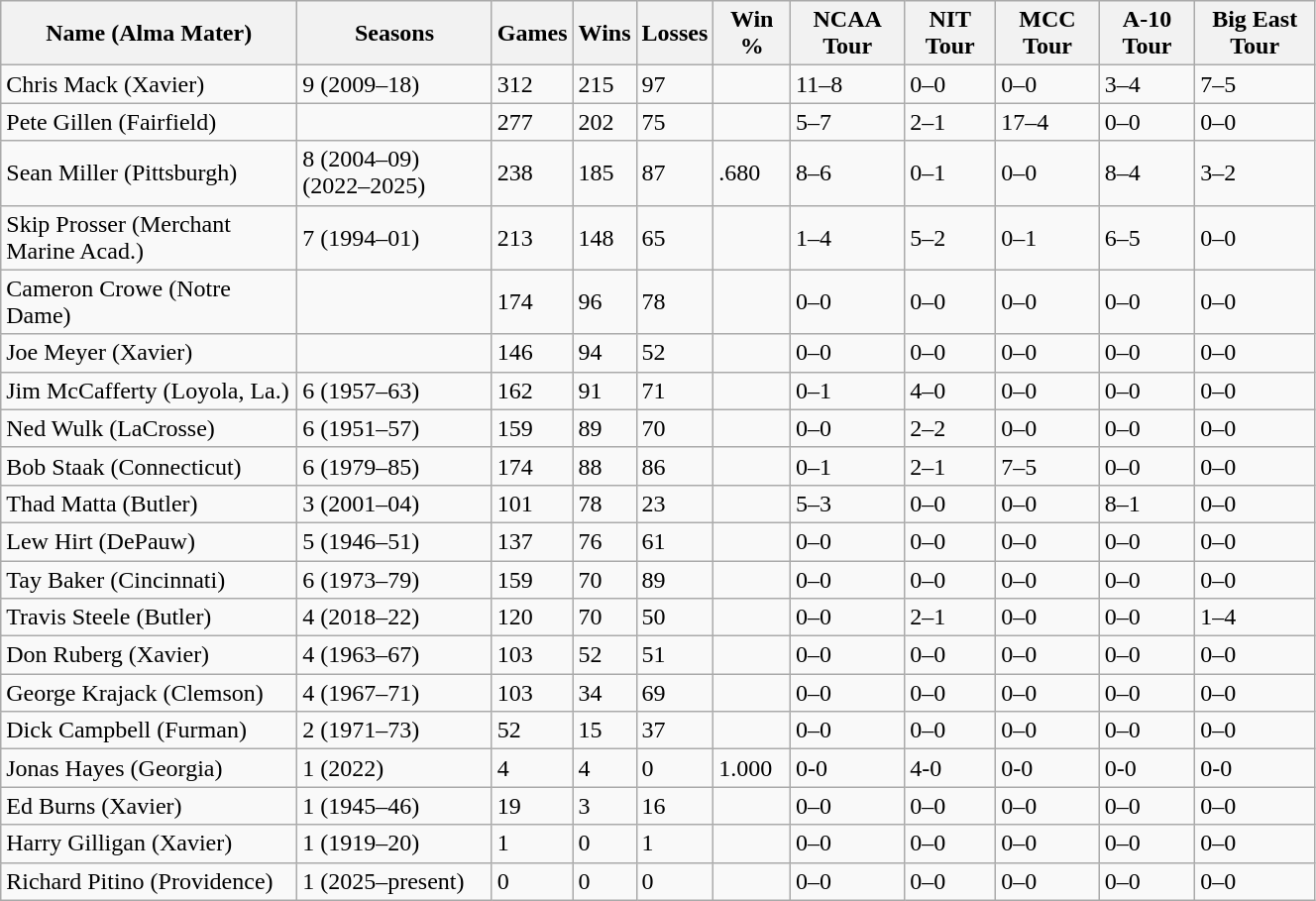<table class="wikitable sortable" style="width: 70%">
<tr>
<th>Name (Alma Mater)</th>
<th>Seasons</th>
<th>Games</th>
<th>Wins</th>
<th>Losses</th>
<th>Win %</th>
<th>NCAA Tour</th>
<th>NIT Tour</th>
<th>MCC Tour</th>
<th>A-10 Tour</th>
<th>Big East Tour</th>
</tr>
<tr>
<td>Chris Mack (Xavier)</td>
<td>9 (2009–18)</td>
<td>312</td>
<td>215</td>
<td>97</td>
<td></td>
<td>11–8</td>
<td>0–0</td>
<td>0–0</td>
<td>3–4</td>
<td>7–5</td>
</tr>
<tr>
<td>Pete Gillen (Fairfield)</td>
<td></td>
<td>277</td>
<td>202</td>
<td>75</td>
<td></td>
<td>5–7</td>
<td>2–1</td>
<td>17–4</td>
<td>0–0</td>
<td>0–0</td>
</tr>
<tr>
<td>Sean Miller (Pittsburgh)</td>
<td>8 (2004–09)(2022–2025)</td>
<td>238</td>
<td>185</td>
<td>87</td>
<td>.680</td>
<td>8–6</td>
<td>0–1</td>
<td>0–0</td>
<td>8–4</td>
<td>3–2</td>
</tr>
<tr>
<td>Skip Prosser (Merchant Marine Acad.)</td>
<td>7 (1994–01)</td>
<td>213</td>
<td>148</td>
<td>65</td>
<td></td>
<td>1–4</td>
<td>5–2</td>
<td>0–1</td>
<td>6–5</td>
<td>0–0</td>
</tr>
<tr>
<td>Cameron Crowe (Notre Dame)</td>
<td></td>
<td>174</td>
<td>96</td>
<td>78</td>
<td></td>
<td>0–0</td>
<td>0–0</td>
<td>0–0</td>
<td>0–0</td>
<td>0–0</td>
</tr>
<tr>
<td>Joe Meyer (Xavier)</td>
<td></td>
<td>146</td>
<td>94</td>
<td>52</td>
<td></td>
<td>0–0</td>
<td>0–0</td>
<td>0–0</td>
<td>0–0</td>
<td>0–0</td>
</tr>
<tr>
<td>Jim McCafferty (Loyola, La.)</td>
<td>6 (1957–63)</td>
<td>162</td>
<td>91</td>
<td>71</td>
<td></td>
<td>0–1</td>
<td>4–0</td>
<td>0–0</td>
<td>0–0</td>
<td>0–0</td>
</tr>
<tr>
<td>Ned Wulk (LaCrosse)</td>
<td>6 (1951–57)</td>
<td>159</td>
<td>89</td>
<td>70</td>
<td></td>
<td>0–0</td>
<td>2–2</td>
<td>0–0</td>
<td>0–0</td>
<td>0–0</td>
</tr>
<tr>
<td>Bob Staak (Connecticut)</td>
<td>6 (1979–85)</td>
<td>174</td>
<td>88</td>
<td>86</td>
<td></td>
<td>0–1</td>
<td>2–1</td>
<td>7–5</td>
<td>0–0</td>
<td>0–0</td>
</tr>
<tr>
<td>Thad Matta (Butler)</td>
<td>3 (2001–04)</td>
<td>101</td>
<td>78</td>
<td>23</td>
<td></td>
<td>5–3</td>
<td>0–0</td>
<td>0–0</td>
<td>8–1</td>
<td>0–0</td>
</tr>
<tr>
<td>Lew Hirt (DePauw)</td>
<td>5 (1946–51)</td>
<td>137</td>
<td>76</td>
<td>61</td>
<td></td>
<td>0–0</td>
<td>0–0</td>
<td>0–0</td>
<td>0–0</td>
<td>0–0</td>
</tr>
<tr>
<td>Tay Baker (Cincinnati)</td>
<td>6 (1973–79)</td>
<td>159</td>
<td>70</td>
<td>89</td>
<td></td>
<td>0–0</td>
<td>0–0</td>
<td>0–0</td>
<td>0–0</td>
<td>0–0</td>
</tr>
<tr>
<td>Travis Steele  (Butler)</td>
<td>4 (2018–22)</td>
<td>120</td>
<td>70</td>
<td>50</td>
<td></td>
<td>0–0</td>
<td>2–1</td>
<td>0–0</td>
<td>0–0</td>
<td>1–4</td>
</tr>
<tr>
<td>Don Ruberg (Xavier)</td>
<td>4 (1963–67)</td>
<td>103</td>
<td>52</td>
<td>51</td>
<td></td>
<td>0–0</td>
<td>0–0</td>
<td>0–0</td>
<td>0–0</td>
<td>0–0</td>
</tr>
<tr>
<td>George Krajack (Clemson)</td>
<td>4 (1967–71)</td>
<td>103</td>
<td>34</td>
<td>69</td>
<td></td>
<td>0–0</td>
<td>0–0</td>
<td>0–0</td>
<td>0–0</td>
<td>0–0</td>
</tr>
<tr>
<td>Dick Campbell (Furman)</td>
<td>2 (1971–73)</td>
<td>52</td>
<td>15</td>
<td>37</td>
<td></td>
<td>0–0</td>
<td>0–0</td>
<td>0–0</td>
<td>0–0</td>
<td>0–0</td>
</tr>
<tr>
<td>Jonas Hayes (Georgia)</td>
<td>1 (2022)</td>
<td>4</td>
<td>4</td>
<td>0</td>
<td>1.000</td>
<td>0-0</td>
<td>4-0</td>
<td>0-0</td>
<td>0-0</td>
<td>0-0</td>
</tr>
<tr>
<td>Ed Burns (Xavier)</td>
<td>1 (1945–46)</td>
<td>19</td>
<td>3</td>
<td>16</td>
<td></td>
<td>0–0</td>
<td>0–0</td>
<td>0–0</td>
<td>0–0</td>
<td>0–0</td>
</tr>
<tr>
<td>Harry Gilligan (Xavier)</td>
<td>1 (1919–20)</td>
<td>1</td>
<td>0</td>
<td>1</td>
<td></td>
<td>0–0</td>
<td>0–0</td>
<td>0–0</td>
<td>0–0</td>
<td>0–0</td>
</tr>
<tr>
<td>Richard Pitino (Providence)</td>
<td>1 (2025–present)</td>
<td>0</td>
<td>0</td>
<td>0</td>
<td></td>
<td>0–0</td>
<td>0–0</td>
<td>0–0</td>
<td>0–0</td>
<td>0–0</td>
</tr>
</table>
